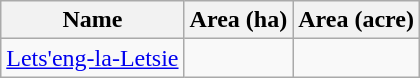<table class="wikitable sortable">
<tr>
<th scope="col" align=left>Name</th>
<th scope="col">Area (ha)</th>
<th scope="col">Area (acre)</th>
</tr>
<tr ---->
<td><a href='#'>Lets'eng-la-Letsie</a></td>
<td></td>
</tr>
</table>
